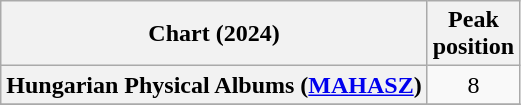<table class="wikitable plainrowheaders" style="text-align:center">
<tr>
<th scope="col">Chart (2024)</th>
<th scope="col">Peak<br>position</th>
</tr>
<tr>
<th scope="row">Hungarian Physical Albums (<a href='#'>MAHASZ</a>)</th>
<td>8</td>
</tr>
<tr>
</tr>
</table>
